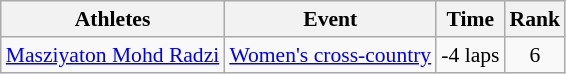<table class=wikitable style="font-size:90%; text-align:center">
<tr>
<th>Athletes</th>
<th>Event</th>
<th>Time</th>
<th>Rank</th>
</tr>
<tr>
<td align=left><a href='#'>Masziyaton Mohd Radzi</a></td>
<td align=left><a href='#'>Women's cross-country</a></td>
<td>-4 laps</td>
<td>6</td>
</tr>
</table>
